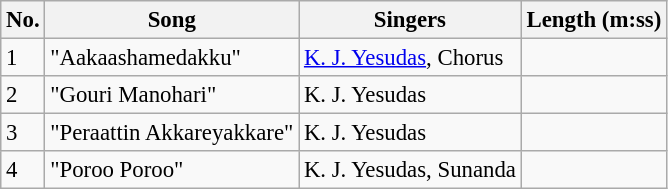<table class="wikitable" style="font-size:95%;">
<tr>
<th>No.</th>
<th>Song</th>
<th>Singers</th>
<th>Length (m:ss)</th>
</tr>
<tr>
<td>1</td>
<td>"Aakaashamedakku"</td>
<td><a href='#'>K. J. Yesudas</a>, Chorus</td>
<td></td>
</tr>
<tr>
<td>2</td>
<td>"Gouri Manohari"</td>
<td>K. J. Yesudas</td>
<td></td>
</tr>
<tr>
<td>3</td>
<td>"Peraattin Akkareyakkare"</td>
<td>K. J. Yesudas</td>
<td></td>
</tr>
<tr>
<td>4</td>
<td>"Poroo Poroo"</td>
<td>K. J. Yesudas, Sunanda</td>
<td></td>
</tr>
</table>
